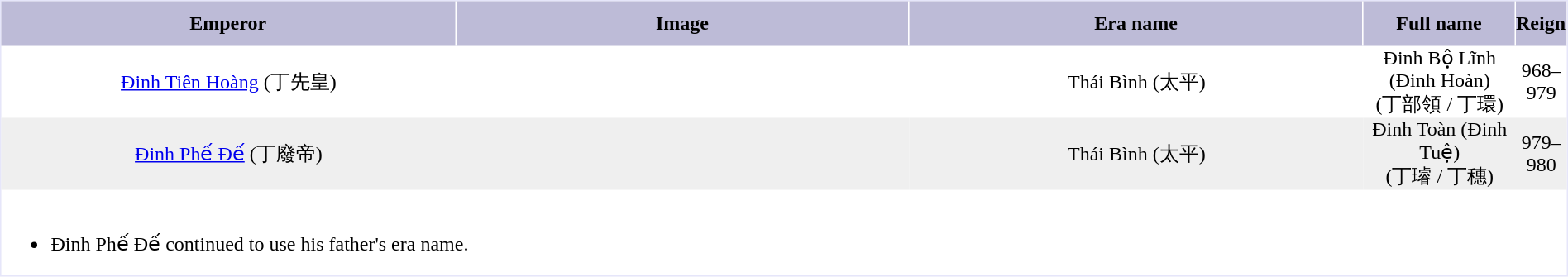<table width=100% cellpadding=0 cellspacing=0 style="text-align: center; border: 1px solid #E6E6FA;">
<tr bgcolor="#BDBBD7" style="height:36px;">
<th width="30%" style="border-right: 1px solid #FFFFFF;">Emperor</th>
<th width="30%" style="border-right: 1px solid #FFFFFF;">Image</th>
<th width="30%" style="border-right: 1px solid #FFFFFF;">Era name</th>
<th width="30%" style="border-right: 1px solid #FFFFFF;">Full name</th>
<th width="30%" colspan="3" style="border-right: 1px solid #FFFFFF;">Reign</th>
</tr>
<tr style="height:50px;">
<td><a href='#'>Đinh Tiên Hoàng</a> (丁先皇)</td>
<td></td>
<td>Thái Bình (太平)</td>
<td>Đinh Bộ Lĩnh (Đinh Hoàn)<br>(丁部領 / 丁環)</td>
<td>968–979</td>
</tr>
<tr style="height:50px;" bgcolor="#EFEFEF">
<td><a href='#'>Đinh Phế Đế</a> (丁廢帝)</td>
<td></td>
<td>Thái Bình (太平)</td>
<td>Đinh Toàn (Đinh Tuệ)<br>(丁璿 / 丁穗)</td>
<td>979–980</td>
</tr>
<tr>
<td colspan=4 align=left><br><ul><li> Đinh Phế Đế continued to use his father's era name.</li></ul></td>
</tr>
</table>
